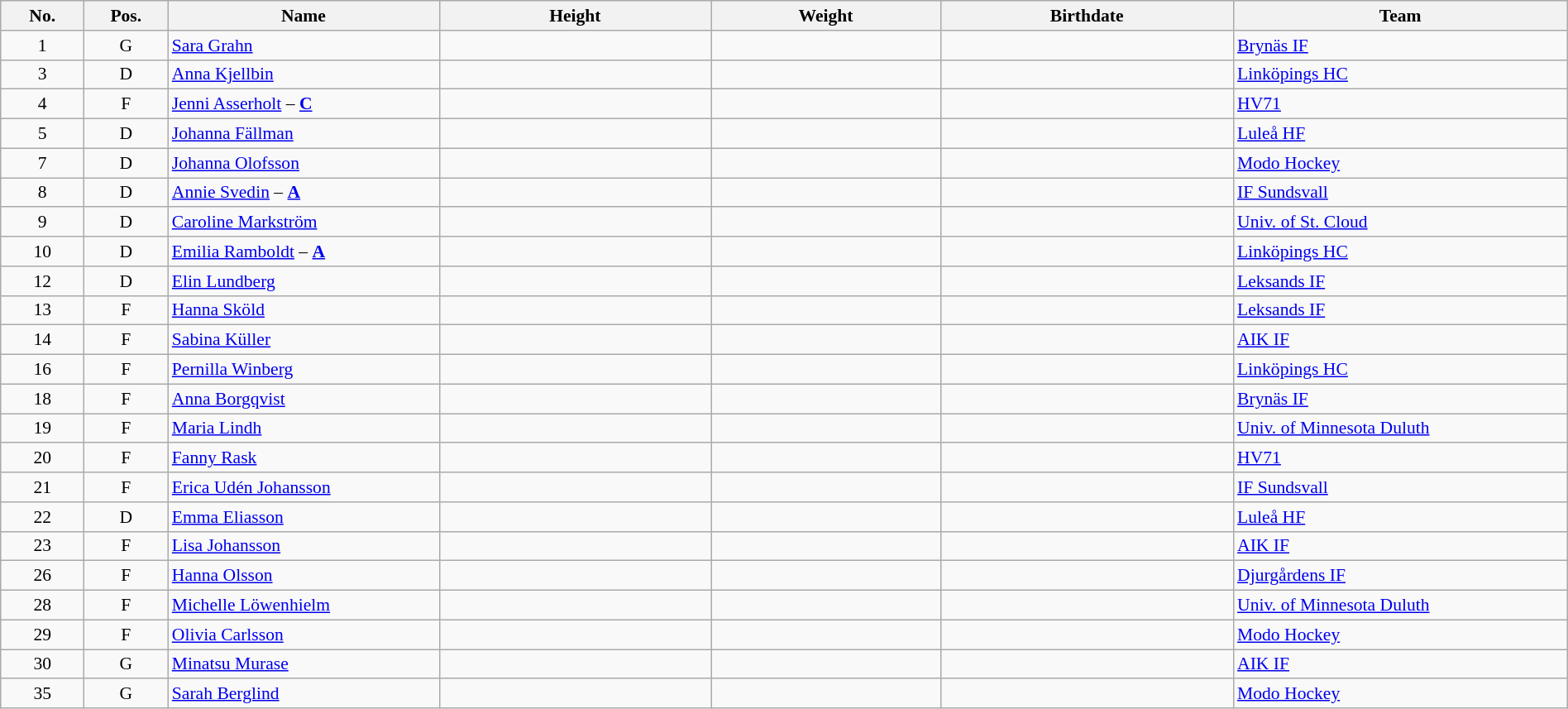<table width="100%" class="wikitable sortable" style="font-size: 90%; text-align: center;">
<tr>
<th style="width:  4%;">No.</th>
<th style="width:  4%;">Pos.</th>
<th style="width: 13%;">Name</th>
<th style="width: 13%;">Height</th>
<th style="width: 11%;">Weight</th>
<th style="width: 14%;">Birthdate</th>
<th style="width: 16%;">Team</th>
</tr>
<tr>
<td>1</td>
<td>G</td>
<td align=left><a href='#'>Sara Grahn</a></td>
<td></td>
<td></td>
<td></td>
<td style="text-align:left;"> <a href='#'>Brynäs IF</a></td>
</tr>
<tr>
<td>3</td>
<td>D</td>
<td align=left><a href='#'>Anna Kjellbin</a></td>
<td></td>
<td></td>
<td></td>
<td style="text-align:left;"> <a href='#'>Linköpings HC</a></td>
</tr>
<tr>
<td>4</td>
<td>F</td>
<td align=left><a href='#'>Jenni Asserholt</a> – <strong><a href='#'>C</a></strong></td>
<td></td>
<td></td>
<td></td>
<td style="text-align:left;"> <a href='#'>HV71</a></td>
</tr>
<tr>
<td>5</td>
<td>D</td>
<td align=left><a href='#'>Johanna Fällman</a></td>
<td></td>
<td></td>
<td></td>
<td style="text-align:left;"> <a href='#'>Luleå HF</a></td>
</tr>
<tr>
<td>7</td>
<td>D</td>
<td align=left><a href='#'>Johanna Olofsson</a></td>
<td></td>
<td></td>
<td></td>
<td style="text-align:left;"> <a href='#'>Modo Hockey</a></td>
</tr>
<tr>
<td>8</td>
<td>D</td>
<td align=left><a href='#'>Annie Svedin</a> – <strong><a href='#'>A</a></strong></td>
<td></td>
<td></td>
<td></td>
<td style="text-align:left;"> <a href='#'>IF Sundsvall</a></td>
</tr>
<tr>
<td>9</td>
<td>D</td>
<td align=left><a href='#'>Caroline Markström</a></td>
<td></td>
<td></td>
<td></td>
<td style="text-align:left;"> <a href='#'>Univ. of St. Cloud</a></td>
</tr>
<tr>
<td>10</td>
<td>D</td>
<td align=left><a href='#'>Emilia Ramboldt</a> – <strong><a href='#'>A</a></strong></td>
<td></td>
<td></td>
<td></td>
<td style="text-align:left;"> <a href='#'>Linköpings HC</a></td>
</tr>
<tr>
<td>12</td>
<td>D</td>
<td align=left><a href='#'>Elin Lundberg</a></td>
<td></td>
<td></td>
<td></td>
<td style="text-align:left;"> <a href='#'>Leksands IF</a></td>
</tr>
<tr>
<td>13</td>
<td>F</td>
<td align=left><a href='#'>Hanna Sköld</a></td>
<td></td>
<td></td>
<td></td>
<td style="text-align:left;"> <a href='#'>Leksands IF</a></td>
</tr>
<tr>
<td>14</td>
<td>F</td>
<td align=left><a href='#'>Sabina Küller</a></td>
<td></td>
<td></td>
<td></td>
<td style="text-align:left;"> <a href='#'>AIK IF</a></td>
</tr>
<tr>
<td>16</td>
<td>F</td>
<td align=left><a href='#'>Pernilla Winberg</a></td>
<td></td>
<td></td>
<td></td>
<td style="text-align:left;"> <a href='#'>Linköpings HC</a></td>
</tr>
<tr>
<td>18</td>
<td>F</td>
<td align=left><a href='#'>Anna Borgqvist</a></td>
<td></td>
<td></td>
<td></td>
<td style="text-align:left;"> <a href='#'>Brynäs IF</a></td>
</tr>
<tr>
<td>19</td>
<td>F</td>
<td align=left><a href='#'>Maria Lindh</a></td>
<td></td>
<td></td>
<td></td>
<td style="text-align:left;"> <a href='#'>Univ. of Minnesota Duluth</a></td>
</tr>
<tr>
<td>20</td>
<td>F</td>
<td align=left><a href='#'>Fanny Rask</a></td>
<td></td>
<td></td>
<td></td>
<td style="text-align:left;"> <a href='#'>HV71</a></td>
</tr>
<tr>
<td>21</td>
<td>F</td>
<td align=left><a href='#'>Erica Udén Johansson</a></td>
<td></td>
<td></td>
<td></td>
<td style="text-align:left;"> <a href='#'>IF Sundsvall</a></td>
</tr>
<tr>
<td>22</td>
<td>D</td>
<td align=left><a href='#'>Emma Eliasson</a></td>
<td></td>
<td></td>
<td></td>
<td style="text-align:left;"> <a href='#'>Luleå HF</a></td>
</tr>
<tr>
<td>23</td>
<td>F</td>
<td align=left><a href='#'>Lisa Johansson</a></td>
<td></td>
<td></td>
<td></td>
<td style="text-align:left;"> <a href='#'>AIK IF</a></td>
</tr>
<tr>
<td>26</td>
<td>F</td>
<td align=left><a href='#'>Hanna Olsson</a></td>
<td></td>
<td></td>
<td></td>
<td style="text-align:left;"> <a href='#'>Djurgårdens IF</a></td>
</tr>
<tr>
<td>28</td>
<td>F</td>
<td align=left><a href='#'>Michelle Löwenhielm</a></td>
<td></td>
<td></td>
<td></td>
<td style="text-align:left;"> <a href='#'>Univ. of Minnesota Duluth</a></td>
</tr>
<tr>
<td>29</td>
<td>F</td>
<td align=left><a href='#'>Olivia Carlsson</a></td>
<td></td>
<td></td>
<td></td>
<td style="text-align:left;"> <a href='#'>Modo Hockey</a></td>
</tr>
<tr>
<td>30</td>
<td>G</td>
<td align=left><a href='#'>Minatsu Murase</a></td>
<td></td>
<td></td>
<td></td>
<td style="text-align:left;"> <a href='#'>AIK IF</a></td>
</tr>
<tr>
<td>35</td>
<td>G</td>
<td align=left><a href='#'>Sarah Berglind</a></td>
<td></td>
<td></td>
<td></td>
<td style="text-align:left;"> <a href='#'>Modo Hockey</a></td>
</tr>
</table>
